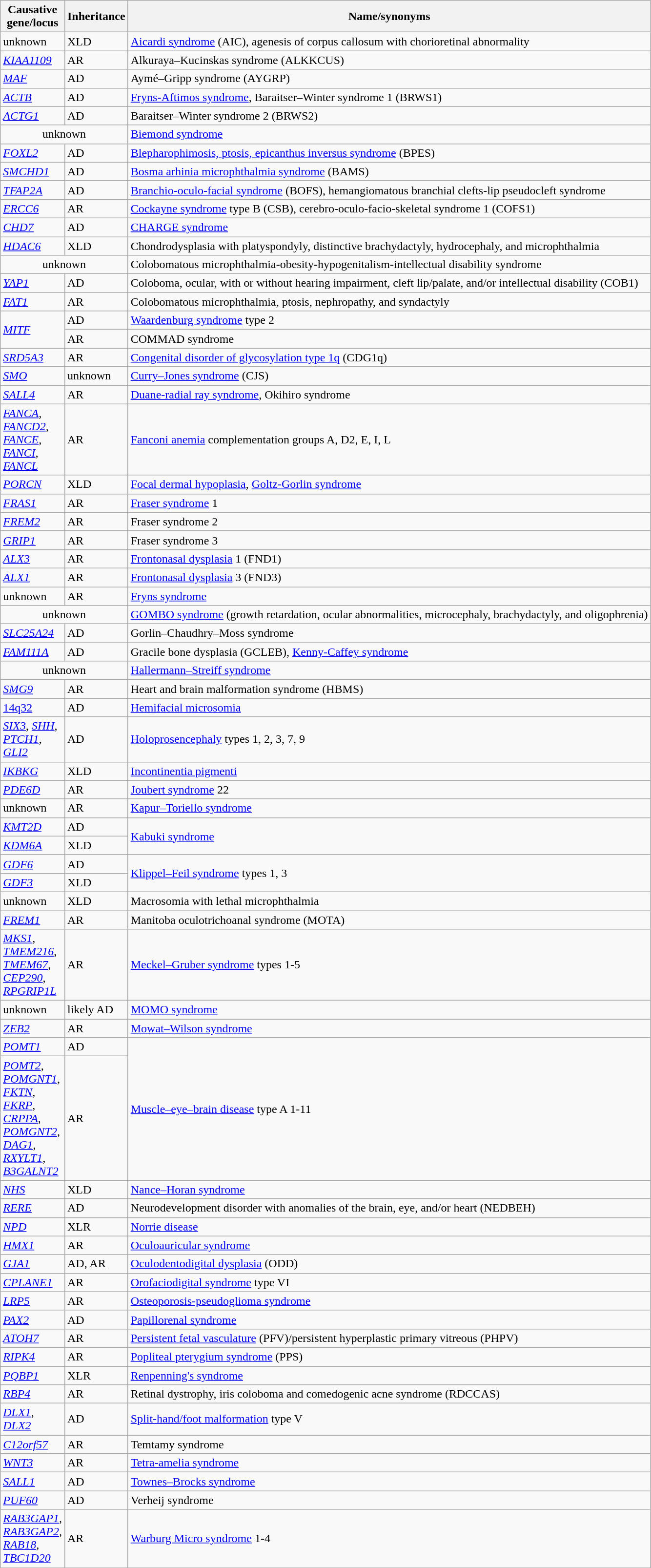<table class="wikitable  sortable mw-collapsible">
<tr>
<th scope="col" style="width: 50px;">Causative gene/locus</th>
<th>Inheritance </th>
<th>Name/synonyms</th>
</tr>
<tr>
<td>unknown</td>
<td>XLD</td>
<td><a href='#'>Aicardi syndrome</a> (AIC), agenesis of corpus callosum with chorioretinal abnormality</td>
</tr>
<tr>
<td><em><a href='#'>KIAA1109</a></em></td>
<td>AR</td>
<td>Alkuraya–Kucinskas syndrome (ALKKCUS)</td>
</tr>
<tr>
<td><em><a href='#'>MAF</a></em></td>
<td>AD</td>
<td>Aymé–Gripp syndrome (AYGRP)</td>
</tr>
<tr>
<td><em><a href='#'>ACTB</a></em></td>
<td>AD</td>
<td><a href='#'>Fryns-Aftimos syndrome</a>, Baraitser–Winter syndrome 1 (BRWS1)</td>
</tr>
<tr>
<td><em><a href='#'>ACTG1</a></em></td>
<td>AD</td>
<td>Baraitser–Winter syndrome 2 (BRWS2)</td>
</tr>
<tr>
<td colspan="2" style="text-align:center">unknown</td>
<td><a href='#'>Biemond syndrome</a></td>
</tr>
<tr>
<td><em><a href='#'>FOXL2</a></em></td>
<td>AD</td>
<td><a href='#'>Blepharophimosis, ptosis, epicanthus inversus syndrome</a> (BPES)</td>
</tr>
<tr>
<td><em><a href='#'>SMCHD1</a></em></td>
<td>AD</td>
<td><a href='#'>Bosma arhinia microphthalmia syndrome</a> (BAMS)</td>
</tr>
<tr>
<td><em><a href='#'>TFAP2A</a></em></td>
<td>AD</td>
<td><a href='#'>Branchio-oculo-facial syndrome</a> (BOFS), hemangiomatous branchial clefts-lip pseudocleft syndrome</td>
</tr>
<tr>
<td><em><a href='#'>ERCC6</a></em></td>
<td>AR</td>
<td><a href='#'>Cockayne syndrome</a> type B (CSB), cerebro-oculo-facio-skeletal syndrome 1 (COFS1)</td>
</tr>
<tr>
<td><em><a href='#'>CHD7</a></em></td>
<td>AD</td>
<td><a href='#'>CHARGE syndrome</a></td>
</tr>
<tr>
<td><em><a href='#'>HDAC6</a></em></td>
<td>XLD</td>
<td>Chondrodysplasia with platyspondyly, distinctive brachydactyly, hydrocephaly, and microphthalmia</td>
</tr>
<tr>
<td colspan="2" style="text-align:center">unknown</td>
<td>Colobomatous microphthalmia-obesity-hypogenitalism-intellectual disability syndrome</td>
</tr>
<tr>
<td><em><a href='#'>YAP1</a></em></td>
<td>AD</td>
<td>Coloboma, ocular, with or without hearing impairment, cleft lip/palate, and/or intellectual disability (COB1)</td>
</tr>
<tr>
<td><em><a href='#'>FAT1</a></em></td>
<td>AR</td>
<td>Colobomatous microphthalmia, ptosis, nephropathy, and syndactyly</td>
</tr>
<tr>
<td rowspan="2"><em><a href='#'>MITF</a></em></td>
<td>AD</td>
<td><a href='#'>Waardenburg syndrome</a> type 2</td>
</tr>
<tr>
<td>AR</td>
<td>COMMAD syndrome</td>
</tr>
<tr>
<td><em><a href='#'>SRD5A3</a></em></td>
<td>AR</td>
<td><a href='#'>Congenital disorder of glycosylation type 1q</a> (CDG1q)</td>
</tr>
<tr>
<td><em><a href='#'>SMO</a></em></td>
<td>unknown</td>
<td><a href='#'>Curry–Jones syndrome</a> (CJS)</td>
</tr>
<tr>
<td><em><a href='#'>SALL4</a></em></td>
<td>AR</td>
<td><a href='#'>Duane-radial ray syndrome</a>, Okihiro syndrome</td>
</tr>
<tr>
<td><em><a href='#'>FANCA</a>, <a href='#'>FANCD2</a>, <a href='#'>FANCE</a>, <a href='#'>FANCI</a>, <a href='#'>FANCL</a></em></td>
<td>AR</td>
<td><a href='#'>Fanconi anemia</a> complementation groups A, D2, E, I, L</td>
</tr>
<tr>
<td><em><a href='#'>PORCN</a></em></td>
<td>XLD</td>
<td><a href='#'>Focal dermal hypoplasia</a>, <a href='#'>Goltz-Gorlin syndrome</a></td>
</tr>
<tr>
<td><em><a href='#'>FRAS1</a></em></td>
<td>AR</td>
<td><a href='#'>Fraser syndrome</a> 1</td>
</tr>
<tr>
<td><em><a href='#'>FREM2</a></em></td>
<td>AR</td>
<td>Fraser syndrome 2</td>
</tr>
<tr>
<td><em><a href='#'>GRIP1</a></em></td>
<td>AR</td>
<td>Fraser syndrome 3</td>
</tr>
<tr>
<td><em><a href='#'>ALX3</a></em></td>
<td>AR</td>
<td><a href='#'>Frontonasal dysplasia</a> 1 (FND1)</td>
</tr>
<tr>
<td><em><a href='#'>ALX1</a></em></td>
<td>AR</td>
<td><a href='#'>Frontonasal dysplasia</a> 3 (FND3)</td>
</tr>
<tr>
<td>unknown</td>
<td>AR</td>
<td><a href='#'>Fryns syndrome</a></td>
</tr>
<tr>
<td colspan="2" style="text-align:center">unknown</td>
<td><a href='#'>GOMBO syndrome</a> (growth retardation, ocular abnormalities, microcephaly, brachydactyly, and oligophrenia)</td>
</tr>
<tr>
<td><em><a href='#'>SLC25A24</a></em></td>
<td>AD</td>
<td>Gorlin–Chaudhry–Moss syndrome</td>
</tr>
<tr>
<td><em><a href='#'>FAM111A</a></em></td>
<td>AD</td>
<td>Gracile bone dysplasia (GCLEB), <a href='#'>Kenny-Caffey syndrome</a></td>
</tr>
<tr>
<td colspan="2" style="text-align:center">unknown</td>
<td><a href='#'>Hallermann–Streiff syndrome</a></td>
</tr>
<tr>
<td><em><a href='#'>SMG9</a></em></td>
<td>AR</td>
<td>Heart and brain malformation syndrome (HBMS)</td>
</tr>
<tr>
<td><a href='#'>14q32</a></td>
<td>AD</td>
<td><a href='#'>Hemifacial microsomia</a></td>
</tr>
<tr>
<td><em><a href='#'>SIX3</a></em>, <em><a href='#'>SHH</a></em>, <em><a href='#'>PTCH1</a></em>, <em><a href='#'>GLI2</a></em></td>
<td>AD</td>
<td><a href='#'>Holoprosencephaly</a> types 1, 2, 3, 7, 9</td>
</tr>
<tr>
<td><em><a href='#'>IKBKG</a></em></td>
<td>XLD</td>
<td><a href='#'>Incontinentia pigmenti</a></td>
</tr>
<tr>
<td><em><a href='#'>PDE6D</a></em></td>
<td>AR</td>
<td><a href='#'>Joubert syndrome</a> 22</td>
</tr>
<tr>
<td>unknown</td>
<td>AR</td>
<td><a href='#'>Kapur–Toriello syndrome</a></td>
</tr>
<tr>
<td><em><a href='#'>KMT2D</a></em></td>
<td>AD</td>
<td rowspan="2"><a href='#'>Kabuki syndrome</a></td>
</tr>
<tr>
<td><em><a href='#'>KDM6A</a></em></td>
<td>XLD</td>
</tr>
<tr>
<td><em><a href='#'>GDF6</a></em></td>
<td>AD</td>
<td rowspan="2"><a href='#'>Klippel–Feil syndrome</a> types 1, 3</td>
</tr>
<tr>
<td><em><a href='#'>GDF3</a></em></td>
<td>XLD</td>
</tr>
<tr>
<td>unknown</td>
<td>XLD</td>
<td>Macrosomia with lethal microphthalmia</td>
</tr>
<tr>
<td><em><a href='#'>FREM1</a></em></td>
<td>AR</td>
<td>Manitoba oculotrichoanal syndrome (MOTA)</td>
</tr>
<tr>
<td><em><a href='#'>MKS1</a></em>, <em><a href='#'>TMEM216</a></em>, <em><a href='#'>TMEM67</a></em>, <em><a href='#'>CEP290</a></em>, <em><a href='#'>RPGRIP1L</a></em></td>
<td>AR</td>
<td><a href='#'>Meckel–Gruber syndrome</a> types 1-5</td>
</tr>
<tr>
<td>unknown</td>
<td>likely AD</td>
<td><a href='#'>MOMO syndrome</a></td>
</tr>
<tr>
<td><em><a href='#'>ZEB2</a></em></td>
<td>AR</td>
<td><a href='#'>Mowat–Wilson syndrome</a></td>
</tr>
<tr>
<td><em><a href='#'>POMT1</a></em></td>
<td>AD</td>
<td rowspan='2'><a href='#'>Muscle–eye–brain disease</a> type A 1-11</td>
</tr>
<tr>
<td><em><a href='#'>POMT2</a></em>, <em><a href='#'>POMGNT1</a></em>, <em><a href='#'>FKTN</a></em>, <em><a href='#'>FKRP</a></em>, <em><a href='#'>CRPPA</a></em>, <em><a href='#'>POMGNT2</a></em>, <em><a href='#'>DAG1</a></em>, <em><a href='#'>RXYLT1</a></em>, <em><a href='#'>B3GALNT2</a></em></td>
<td>AR</td>
</tr>
<tr>
<td><em><a href='#'>NHS</a></em></td>
<td>XLD</td>
<td><a href='#'>Nance–Horan syndrome</a></td>
</tr>
<tr>
<td><em><a href='#'>RERE</a></em></td>
<td>AD</td>
<td>Neurodevelopment disorder with anomalies of the brain, eye, and/or heart (NEDBEH)</td>
</tr>
<tr>
<td><em><a href='#'>NPD</a></em></td>
<td>XLR</td>
<td><a href='#'>Norrie disease</a></td>
</tr>
<tr>
<td><em><a href='#'>HMX1</a></em></td>
<td>AR</td>
<td><a href='#'>Oculoauricular syndrome</a></td>
</tr>
<tr>
<td><em><a href='#'>GJA1</a></em></td>
<td>AD, AR</td>
<td><a href='#'>Oculodentodigital dysplasia</a> (ODD)</td>
</tr>
<tr>
<td><em><a href='#'>CPLANE1</a></em></td>
<td>AR</td>
<td><a href='#'>Orofaciodigital syndrome</a> type VI</td>
</tr>
<tr>
<td><em><a href='#'>LRP5</a></em></td>
<td>AR</td>
<td><a href='#'>Osteoporosis-pseudoglioma syndrome</a></td>
</tr>
<tr>
<td><em><a href='#'>PAX2</a></em></td>
<td>AD</td>
<td><a href='#'>Papillorenal syndrome</a></td>
</tr>
<tr>
<td><em><a href='#'>ATOH7</a></em></td>
<td>AR</td>
<td><a href='#'>Persistent fetal vasculature</a> (PFV)/persistent hyperplastic primary vitreous (PHPV)</td>
</tr>
<tr>
<td><em><a href='#'>RIPK4</a></em></td>
<td>AR</td>
<td><a href='#'>Popliteal pterygium syndrome</a> (PPS)</td>
</tr>
<tr>
<td><em><a href='#'>PQBP1</a></em></td>
<td>XLR</td>
<td><a href='#'>Renpenning's syndrome</a></td>
</tr>
<tr>
<td><em><a href='#'>RBP4</a></em></td>
<td>AR</td>
<td>Retinal dystrophy, iris coloboma and comedogenic acne syndrome (RDCCAS)</td>
</tr>
<tr>
<td><em><a href='#'>DLX1</a></em>, <em><a href='#'>DLX2</a></em></td>
<td>AD</td>
<td><a href='#'>Split-hand/foot malformation</a> type V</td>
</tr>
<tr>
<td><em><a href='#'>C12orf57</a></em></td>
<td>AR</td>
<td>Temtamy syndrome</td>
</tr>
<tr>
<td><em><a href='#'>WNT3</a></em></td>
<td>AR</td>
<td><a href='#'>Tetra-amelia syndrome</a></td>
</tr>
<tr>
<td><em><a href='#'>SALL1</a></em></td>
<td>AD</td>
<td><a href='#'>Townes–Brocks syndrome</a></td>
</tr>
<tr>
<td><em><a href='#'>PUF60</a></em></td>
<td>AD</td>
<td>Verheij syndrome</td>
</tr>
<tr>
<td><em><a href='#'>RAB3GAP1</a>, <a href='#'>RAB3GAP2</a>, <a href='#'>RAB18</a>, <a href='#'>TBC1D20</a></em></td>
<td>AR</td>
<td><a href='#'>Warburg Micro syndrome</a> 1-4</td>
</tr>
</table>
